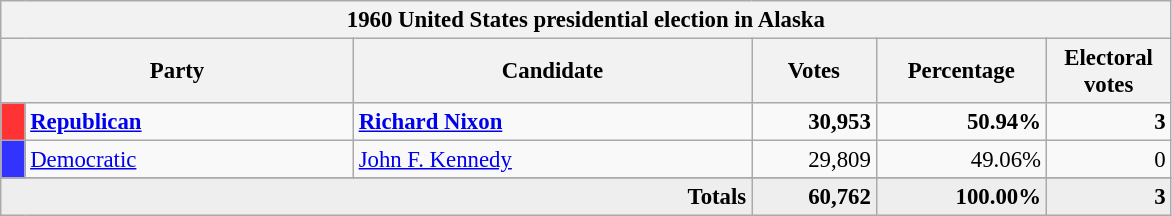<table class="wikitable" style="font-size: 95%;">
<tr>
<th colspan="6">1960 United States presidential election in Alaska</th>
</tr>
<tr>
<th colspan="2" style="width: 15em">Party</th>
<th style="width: 17em">Candidate</th>
<th style="width: 5em">Votes</th>
<th style="width: 7em">Percentage</th>
<th style="width: 5em">Electoral votes</th>
</tr>
<tr>
<th style="background-color:#FF3333; width: 3px"></th>
<td style="width: 130px"><strong><a href='#'>Republican</a></strong></td>
<td><strong><a href='#'>Richard Nixon</a></strong></td>
<td align="right"><strong>30,953</strong></td>
<td align="right"><strong>50.94%</strong></td>
<td align="right"><strong>3</strong></td>
</tr>
<tr>
<th style="background-color:#3333FF; width: 3px"></th>
<td style="width: 130px"><a href='#'>Democratic</a></td>
<td><a href='#'>John F. Kennedy</a></td>
<td align="right">29,809</td>
<td align="right">49.06%</td>
<td align="right">0</td>
</tr>
<tr>
</tr>
<tr bgcolor="#EEEEEE">
<td colspan="3" align="right"><strong>Totals</strong></td>
<td align="right"><strong>60,762</strong></td>
<td align="right"><strong>100.00%</strong></td>
<td align="right"><strong>3</strong></td>
</tr>
</table>
